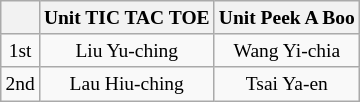<table class="wikitable" style="text-align:center; font-size:small">
<tr>
<th></th>
<th>Unit TIC TAC TOE</th>
<th>Unit Peek A Boo</th>
</tr>
<tr>
<td align="center">1st</td>
<td>Liu Yu-ching<br></td>
<td>Wang Yi-chia<br></td>
</tr>
<tr>
<td align="center">2nd</td>
<td>Lau Hiu-ching<br></td>
<td>Tsai Ya-en<br></td>
</tr>
</table>
